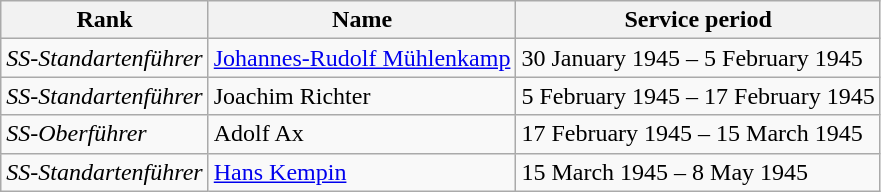<table class="wikitable">
<tr>
<th>Rank</th>
<th>Name</th>
<th>Service period</th>
</tr>
<tr>
<td><em>SS-Standartenführer</em></td>
<td><a href='#'>Johannes-Rudolf Mühlenkamp</a></td>
<td>30 January 1945 – 5 February 1945</td>
</tr>
<tr>
<td><em>SS-Standartenführer</em></td>
<td>Joachim Richter</td>
<td>5 February 1945 – 17 February 1945</td>
</tr>
<tr>
<td><em>SS-Oberführer</em></td>
<td>Adolf Ax</td>
<td>17 February 1945  – 15 March 1945</td>
</tr>
<tr>
<td><em>SS-Standartenführer</em></td>
<td><a href='#'>Hans Kempin</a></td>
<td>15 March 1945 – 8 May 1945</td>
</tr>
</table>
